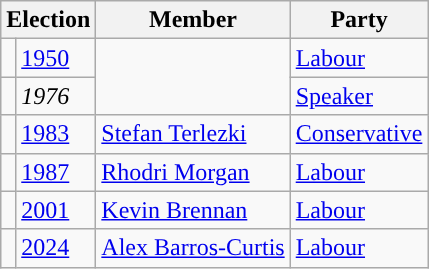<table class="wikitable">
<tr>
<th colspan="2">Election</th>
<th>Member</th>
<th>Party</th>
</tr>
<tr>
<td style="color:inherit;background-color: "></td>
<td><a href='#'>1950</a></td>
<td rowspan="2"></td>
<td><a href='#'>Labour</a></td>
</tr>
<tr>
<td style="color:inherit;background-color: "></td>
<td><em>1976</em></td>
<td><a href='#'>Speaker</a></td>
</tr>
<tr>
<td style="color:inherit;background-color: "></td>
<td><a href='#'>1983</a></td>
<td><a href='#'>Stefan Terlezki</a></td>
<td><a href='#'>Conservative</a></td>
</tr>
<tr>
<td style="color:inherit;background-color: "></td>
<td><a href='#'>1987</a></td>
<td><a href='#'>Rhodri Morgan</a></td>
<td><a href='#'>Labour</a></td>
</tr>
<tr>
<td style="color:inherit;background-color: "></td>
<td><a href='#'>2001</a></td>
<td><a href='#'>Kevin Brennan</a></td>
<td><a href='#'>Labour</a></td>
</tr>
<tr>
<td style="color:inherit;background-color: "></td>
<td><a href='#'>2024</a></td>
<td><a href='#'>Alex Barros-Curtis</a></td>
<td><a href='#'>Labour</a></td>
</tr>
</table>
